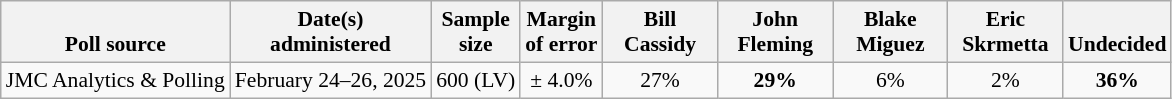<table class="wikitable" style="font-size:90%;text-align:center;">
<tr valign=bottom>
<th>Poll source</th>
<th>Date(s)<br>administered</th>
<th>Sample<br>size</th>
<th>Margin<br>of error</th>
<th style="width:70px;">Bill<br>Cassidy</th>
<th style="width:70px;">John<br>Fleming</th>
<th style="width:70px;">Blake<br>Miguez</th>
<th style="width:70px;">Eric<br>Skrmetta</th>
<th>Undecided</th>
</tr>
<tr>
<td style="text-align:left;">JMC Analytics & Polling</td>
<td>February 24–26, 2025</td>
<td>600 (LV)</td>
<td>± 4.0%</td>
<td>27%</td>
<td><strong>29%</strong></td>
<td>6%</td>
<td>2%</td>
<td><strong>36%</strong></td>
</tr>
</table>
